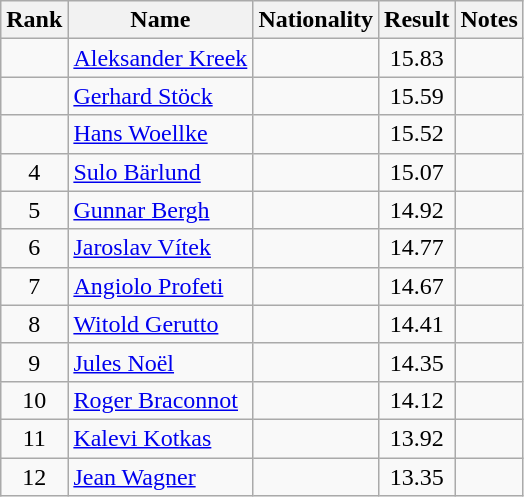<table class="wikitable sortable" style="text-align:center">
<tr>
<th>Rank</th>
<th>Name</th>
<th>Nationality</th>
<th>Result</th>
<th>Notes</th>
</tr>
<tr>
<td></td>
<td align=left><a href='#'>Aleksander Kreek</a></td>
<td align=left></td>
<td>15.83</td>
<td></td>
</tr>
<tr>
<td></td>
<td align=left><a href='#'>Gerhard Stöck</a></td>
<td align=left></td>
<td>15.59</td>
<td></td>
</tr>
<tr>
<td></td>
<td align=left><a href='#'>Hans Woellke</a></td>
<td align=left></td>
<td>15.52</td>
<td></td>
</tr>
<tr>
<td>4</td>
<td align=left><a href='#'>Sulo Bärlund</a></td>
<td align=left></td>
<td>15.07</td>
<td></td>
</tr>
<tr>
<td>5</td>
<td align=left><a href='#'>Gunnar Bergh</a></td>
<td align=left></td>
<td>14.92</td>
<td></td>
</tr>
<tr>
<td>6</td>
<td align=left><a href='#'>Jaroslav Vítek</a></td>
<td align=left></td>
<td>14.77</td>
<td></td>
</tr>
<tr>
<td>7</td>
<td align=left><a href='#'>Angiolo Profeti</a></td>
<td align=left></td>
<td>14.67</td>
<td></td>
</tr>
<tr>
<td>8</td>
<td align=left><a href='#'>Witold Gerutto</a></td>
<td align=left></td>
<td>14.41</td>
<td></td>
</tr>
<tr>
<td>9</td>
<td align=left><a href='#'>Jules Noël</a></td>
<td align=left></td>
<td>14.35</td>
<td></td>
</tr>
<tr>
<td>10</td>
<td align=left><a href='#'>Roger Braconnot</a></td>
<td align=left></td>
<td>14.12</td>
<td></td>
</tr>
<tr>
<td>11</td>
<td align=left><a href='#'>Kalevi Kotkas</a></td>
<td align=left></td>
<td>13.92</td>
<td></td>
</tr>
<tr>
<td>12</td>
<td align=left><a href='#'>Jean Wagner</a></td>
<td align=left></td>
<td>13.35</td>
<td></td>
</tr>
</table>
